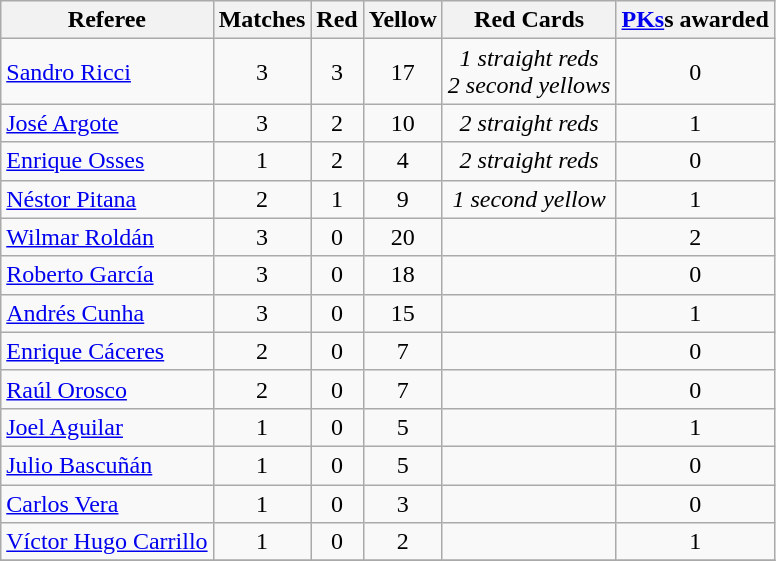<table class="wikitable sortable" style="text-align:center">
<tr>
<th>Referee</th>
<th>Matches</th>
<th> Red</th>
<th> Yellow</th>
<th>Red Cards</th>
<th><a href='#'>PKs</a>s awarded</th>
</tr>
<tr>
<td align=left> <a href='#'>Sandro Ricci</a></td>
<td>3</td>
<td>3</td>
<td>17</td>
<td><em>1 straight reds</em><br><em>2 second yellows</em></td>
<td>0</td>
</tr>
<tr>
<td align=left> <a href='#'>José Argote</a></td>
<td>3</td>
<td>2</td>
<td>10</td>
<td><em>2 straight reds</em></td>
<td>1</td>
</tr>
<tr>
<td align=left> <a href='#'>Enrique Osses</a></td>
<td>1</td>
<td>2</td>
<td>4</td>
<td><em>2 straight reds</em></td>
<td>0</td>
</tr>
<tr>
<td align=left> <a href='#'>Néstor Pitana</a></td>
<td>2</td>
<td>1</td>
<td>9</td>
<td><em>1 second yellow</em></td>
<td>1</td>
</tr>
<tr>
<td align=left> <a href='#'>Wilmar Roldán</a></td>
<td>3</td>
<td>0</td>
<td>20</td>
<td></td>
<td>2</td>
</tr>
<tr>
<td align=left> <a href='#'>Roberto García</a></td>
<td>3</td>
<td>0</td>
<td>18</td>
<td></td>
<td>0</td>
</tr>
<tr>
<td align=left> <a href='#'>Andrés Cunha</a></td>
<td>3</td>
<td>0</td>
<td>15</td>
<td></td>
<td>1</td>
</tr>
<tr>
<td align=left> <a href='#'>Enrique Cáceres</a></td>
<td>2</td>
<td>0</td>
<td>7</td>
<td></td>
<td>0</td>
</tr>
<tr>
<td align=left> <a href='#'>Raúl Orosco</a></td>
<td>2</td>
<td>0</td>
<td>7</td>
<td></td>
<td>0</td>
</tr>
<tr>
<td align=left> <a href='#'>Joel Aguilar</a></td>
<td>1</td>
<td>0</td>
<td>5</td>
<td></td>
<td>1</td>
</tr>
<tr>
<td align=left> <a href='#'>Julio Bascuñán</a></td>
<td>1</td>
<td>0</td>
<td>5</td>
<td></td>
<td>0</td>
</tr>
<tr>
<td align=left> <a href='#'>Carlos Vera</a></td>
<td>1</td>
<td>0</td>
<td>3</td>
<td></td>
<td>0</td>
</tr>
<tr>
<td align=left> <a href='#'>Víctor Hugo Carrillo</a></td>
<td>1</td>
<td>0</td>
<td>2</td>
<td></td>
<td>1</td>
</tr>
<tr>
</tr>
</table>
